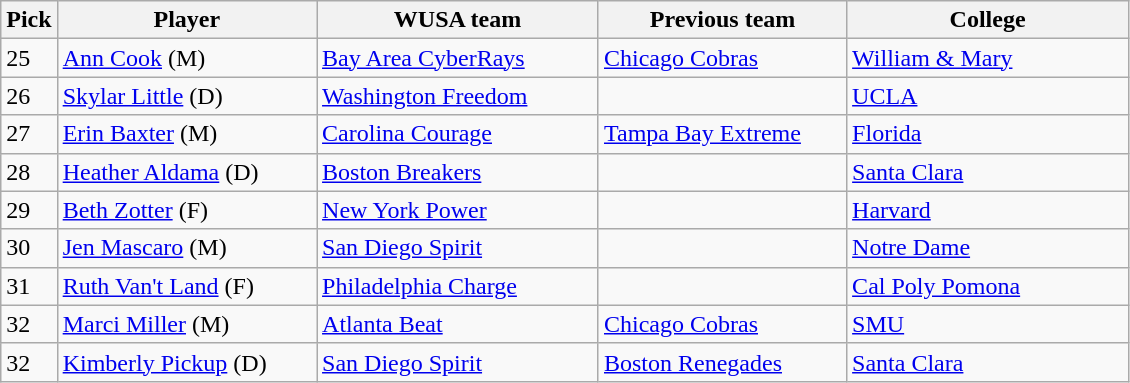<table class="wikitable">
<tr>
<th width="5%">Pick</th>
<th width="23%">Player</th>
<th width="25%">WUSA team</th>
<th width="22%">Previous team</th>
<th width="35%">College</th>
</tr>
<tr>
<td>25</td>
<td><a href='#'>Ann Cook</a> (M)</td>
<td><a href='#'>Bay Area CyberRays</a></td>
<td><a href='#'>Chicago Cobras</a></td>
<td><a href='#'>William & Mary</a></td>
</tr>
<tr>
<td>26</td>
<td><a href='#'>Skylar Little</a> (D)</td>
<td><a href='#'>Washington Freedom</a></td>
<td></td>
<td><a href='#'>UCLA</a></td>
</tr>
<tr>
<td>27</td>
<td><a href='#'>Erin Baxter</a> (M)</td>
<td><a href='#'>Carolina Courage</a></td>
<td><a href='#'>Tampa Bay Extreme</a></td>
<td><a href='#'>Florida</a></td>
</tr>
<tr>
<td>28</td>
<td><a href='#'>Heather Aldama</a> (D)</td>
<td><a href='#'>Boston Breakers</a></td>
<td></td>
<td><a href='#'>Santa Clara</a></td>
</tr>
<tr>
<td>29</td>
<td><a href='#'>Beth Zotter</a> (F)</td>
<td><a href='#'>New York Power</a></td>
<td></td>
<td><a href='#'>Harvard</a></td>
</tr>
<tr>
<td>30</td>
<td><a href='#'>Jen Mascaro</a> (M)</td>
<td><a href='#'>San Diego Spirit</a></td>
<td></td>
<td><a href='#'>Notre Dame</a></td>
</tr>
<tr>
<td>31</td>
<td><a href='#'>Ruth Van't Land</a> (F)</td>
<td><a href='#'>Philadelphia Charge</a></td>
<td></td>
<td><a href='#'>Cal Poly Pomona</a></td>
</tr>
<tr>
<td>32</td>
<td><a href='#'>Marci Miller</a> (M)</td>
<td><a href='#'>Atlanta Beat</a></td>
<td><a href='#'>Chicago Cobras</a></td>
<td><a href='#'>SMU</a></td>
</tr>
<tr>
<td>32</td>
<td><a href='#'>Kimberly Pickup</a> (D)</td>
<td><a href='#'>San Diego Spirit</a></td>
<td><a href='#'>Boston Renegades</a></td>
<td><a href='#'>Santa Clara</a></td>
</tr>
</table>
